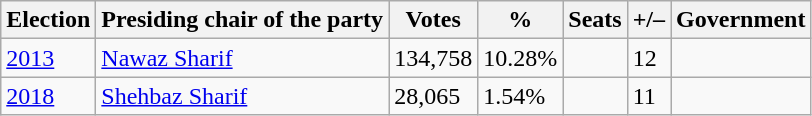<table class="wikitable">
<tr>
<th><strong>Election</strong></th>
<th>Presiding chair of the party</th>
<th><strong>Votes</strong></th>
<th><strong>%</strong></th>
<th><strong>Seats</strong></th>
<th>+/–</th>
<th>Government</th>
</tr>
<tr>
<td><a href='#'>2013</a></td>
<td><a href='#'>Nawaz Sharif</a></td>
<td>134,758</td>
<td>10.28%</td>
<td></td>
<td> 12</td>
<td></td>
</tr>
<tr>
<td><a href='#'>2018</a></td>
<td><a href='#'>Shehbaz Sharif</a></td>
<td>28,065</td>
<td>1.54%</td>
<td></td>
<td> 11</td>
<td></td>
</tr>
</table>
